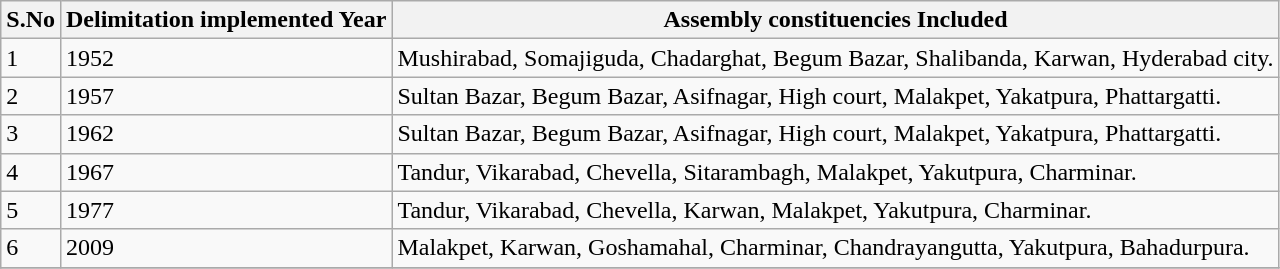<table class="wikitable sortable">
<tr>
<th>S.No</th>
<th>Delimitation implemented Year</th>
<th>Assembly constituencies Included</th>
</tr>
<tr>
<td>1</td>
<td>1952</td>
<td>Mushirabad, Somajiguda, Chadarghat, Begum Bazar, Shalibanda, Karwan, Hyderabad city.</td>
</tr>
<tr>
<td>2</td>
<td>1957</td>
<td>Sultan Bazar, Begum Bazar, Asifnagar, High court, Malakpet, Yakatpura, Phattargatti.</td>
</tr>
<tr>
<td>3</td>
<td>1962</td>
<td>Sultan Bazar, Begum Bazar, Asifnagar, High court, Malakpet, Yakatpura, Phattargatti.</td>
</tr>
<tr>
<td>4</td>
<td>1967</td>
<td>Tandur, Vikarabad, Chevella, Sitarambagh, Malakpet, Yakutpura, Charminar.</td>
</tr>
<tr>
<td>5</td>
<td>1977</td>
<td>Tandur, Vikarabad, Chevella, Karwan, Malakpet, Yakutpura, Charminar.</td>
</tr>
<tr>
<td>6</td>
<td>2009</td>
<td>Malakpet, Karwan, Goshamahal, Charminar, Chandrayangutta, Yakutpura, Bahadurpura.</td>
</tr>
<tr>
</tr>
</table>
